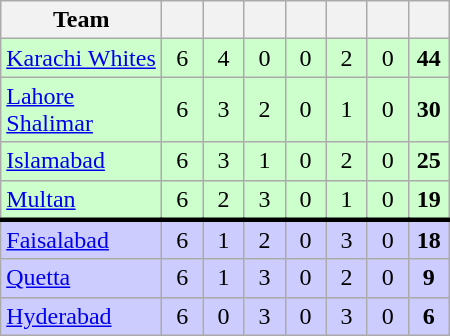<table class="wikitable sortable" style="text-align: center">
<tr>
<th style="width:100px;">Team</th>
<th style="width:20px;"></th>
<th style="width:20px;"></th>
<th style="width:20px;"></th>
<th style="width:20px;"></th>
<th style="width:20px;"></th>
<th style="width:20px;"></th>
<th style="width:20px;"></th>
</tr>
<tr bgcolor="#ccffcc">
<td style="text-align:left"><a href='#'>Karachi Whites</a></td>
<td>6</td>
<td>4</td>
<td>0</td>
<td>0</td>
<td>2</td>
<td>0</td>
<td><strong>44</strong></td>
</tr>
<tr bgcolor="#ccffcc">
<td style="text-align:left"><a href='#'>Lahore Shalimar</a></td>
<td>6</td>
<td>3</td>
<td>2</td>
<td>0</td>
<td>1</td>
<td>0</td>
<td><strong>30</strong></td>
</tr>
<tr bgcolor="#ccffcc">
<td style="text-align:left"><a href='#'>Islamabad</a></td>
<td>6</td>
<td>3</td>
<td>1</td>
<td>0</td>
<td>2</td>
<td>0</td>
<td><strong>25</strong></td>
</tr>
<tr bgcolor="#ccffcc">
<td style="text-align:left"><a href='#'>Multan</a></td>
<td>6</td>
<td>2</td>
<td>3</td>
<td>0</td>
<td>1</td>
<td>0</td>
<td><strong>19</strong></td>
</tr>
<tr style="border-top:solid #000000" bgcolor="#ccccff">
<td style="text-align:left"><a href='#'>Faisalabad</a></td>
<td>6</td>
<td>1</td>
<td>2</td>
<td>0</td>
<td>3</td>
<td>0</td>
<td><strong>18</strong></td>
</tr>
<tr bgcolor="#ccccff">
<td style="text-align:left"><a href='#'>Quetta</a></td>
<td>6</td>
<td>1</td>
<td>3</td>
<td>0</td>
<td>2</td>
<td>0</td>
<td><strong>9</strong></td>
</tr>
<tr bgcolor="#ccccff">
<td style="text-align:left"><a href='#'>Hyderabad</a></td>
<td>6</td>
<td>0</td>
<td>3</td>
<td>0</td>
<td>3</td>
<td>0</td>
<td><strong>6</strong></td>
</tr>
</table>
